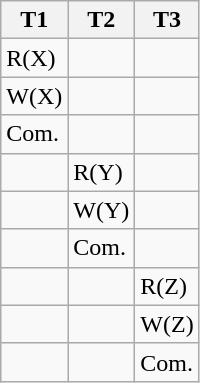<table class="wikitable">
<tr>
<th>T1</th>
<th>T2</th>
<th>T3</th>
</tr>
<tr>
<td>R(X)</td>
<td></td>
<td></td>
</tr>
<tr>
<td>W(X)</td>
<td></td>
<td></td>
</tr>
<tr>
<td>Com.</td>
<td></td>
<td></td>
</tr>
<tr>
<td></td>
<td>R(Y)</td>
<td></td>
</tr>
<tr>
<td></td>
<td>W(Y)</td>
<td></td>
</tr>
<tr>
<td></td>
<td>Com.</td>
<td></td>
</tr>
<tr>
<td></td>
<td></td>
<td>R(Z)</td>
</tr>
<tr>
<td></td>
<td></td>
<td>W(Z)</td>
</tr>
<tr>
<td></td>
<td></td>
<td>Com.</td>
</tr>
</table>
